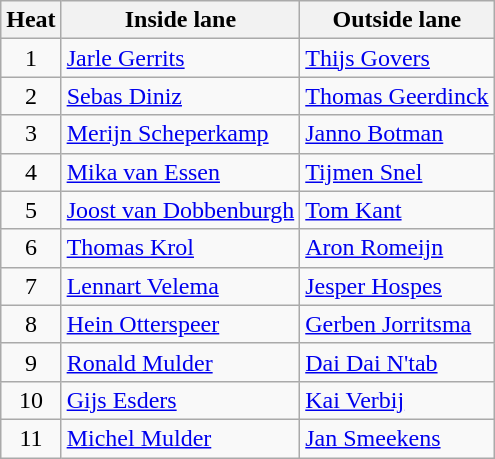<table class="wikitable">
<tr>
<th>Heat</th>
<th>Inside lane</th>
<th>Outside lane</th>
</tr>
<tr>
<td align="center">1</td>
<td><a href='#'>Jarle Gerrits</a></td>
<td><a href='#'>Thijs Govers</a></td>
</tr>
<tr>
<td align="center">2</td>
<td><a href='#'>Sebas Diniz</a></td>
<td><a href='#'>Thomas Geerdinck</a></td>
</tr>
<tr>
<td align="center">3</td>
<td><a href='#'>Merijn Scheperkamp</a></td>
<td><a href='#'>Janno Botman</a></td>
</tr>
<tr>
<td align="center">4</td>
<td><a href='#'>Mika van Essen</a></td>
<td><a href='#'>Tijmen Snel</a></td>
</tr>
<tr>
<td align="center">5</td>
<td><a href='#'>Joost van Dobbenburgh</a></td>
<td><a href='#'>Tom Kant</a></td>
</tr>
<tr>
<td align="center">6</td>
<td><a href='#'>Thomas Krol</a></td>
<td><a href='#'>Aron Romeijn</a></td>
</tr>
<tr>
<td align="center">7</td>
<td><a href='#'>Lennart Velema</a></td>
<td><a href='#'>Jesper Hospes</a></td>
</tr>
<tr>
<td align="center">8</td>
<td><a href='#'>Hein Otterspeer</a></td>
<td><a href='#'>Gerben Jorritsma</a></td>
</tr>
<tr>
<td align="center">9</td>
<td><a href='#'>Ronald Mulder</a></td>
<td><a href='#'>Dai Dai N'tab</a></td>
</tr>
<tr>
<td align="center">10</td>
<td><a href='#'>Gijs Esders</a></td>
<td><a href='#'>Kai Verbij</a></td>
</tr>
<tr>
<td align="center">11</td>
<td><a href='#'>Michel Mulder</a></td>
<td><a href='#'>Jan Smeekens</a></td>
</tr>
</table>
